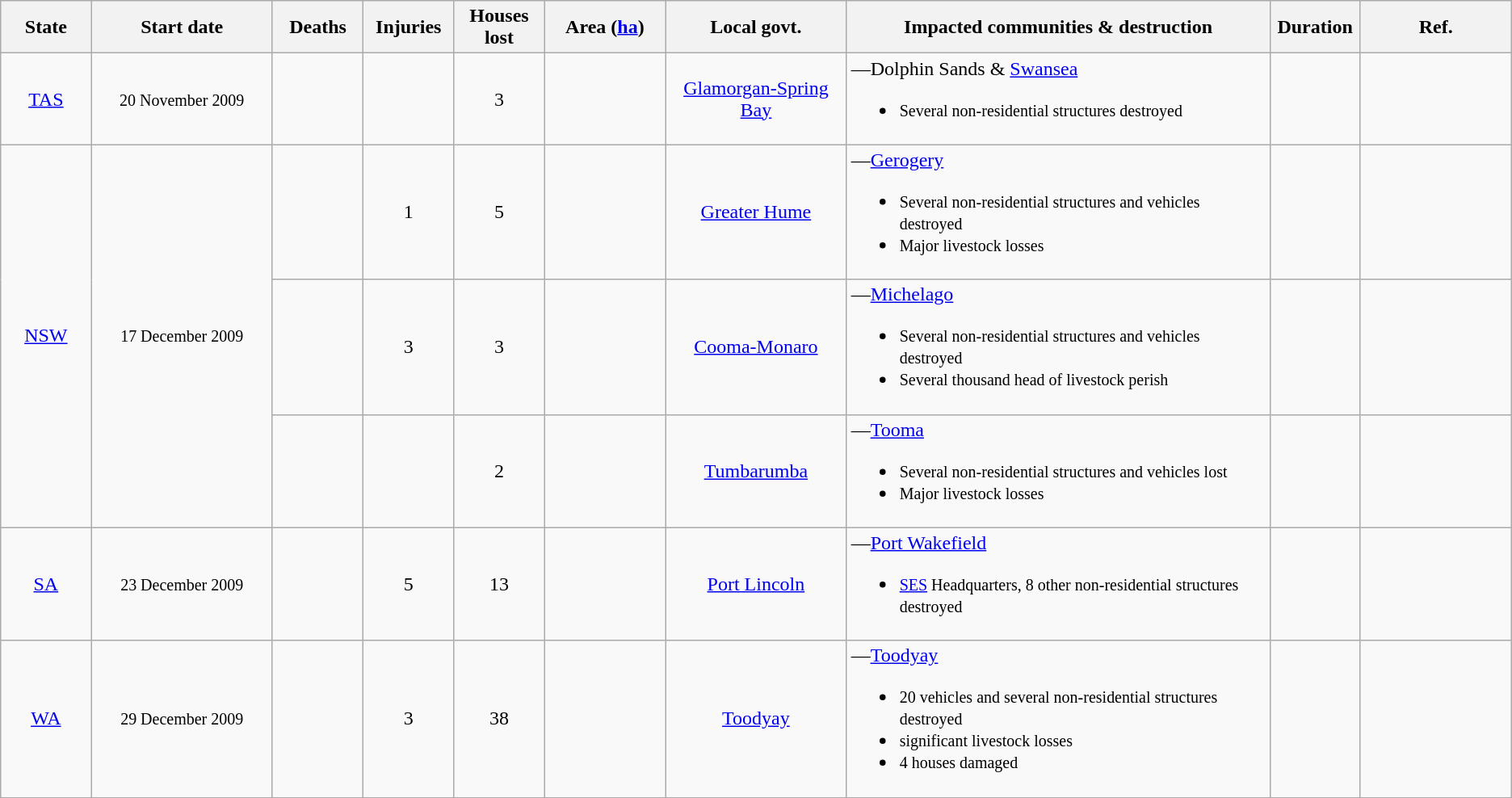<table class="wikitable sortable">
<tr>
<th scope="col" width="6%" align="center">State</th>
<th scope="col" width="12%" align="center">Start date</th>
<th scope="col" width="6%" align="center">Deaths</th>
<th scope="col" width="6%" align="center">Injuries</th>
<th scope="col" width="6%" align="center">Houses lost</th>
<th scope="col" width="8%" align="center">Area (<a href='#'>ha</a>)</th>
<th scope="col" width="12%" align="center">Local govt.</th>
<th scope="col" align="center" class="unsortable">Impacted communities & destruction</th>
<th scope="col" width="6%" align="center" class="unsortable">Duration</th>
<th scope="col" width="10%" align="center" class="unsortable">Ref.</th>
</tr>
<tr>
<td style="text-align:center;"><a href='#'>TAS</a></td>
<td style="text-align:center;"><small>20 November 2009</small></td>
<td style="text-align:center;"></td>
<td style="text-align:center;"></td>
<td style="text-align:center;">3</td>
<td style="text-align:center;"></td>
<td style="text-align:center;"><a href='#'>Glamorgan-Spring Bay</a></td>
<td>—Dolphin Sands & <a href='#'>Swansea</a><br><ul><li><small>Several non-residential structures destroyed</small></li></ul></td>
<td style="text-align:center;"></td>
<td style="text-align:center;"></td>
</tr>
<tr>
<td rowspan="3" style="text-align:center;"><a href='#'>NSW</a></td>
<td rowspan="3" style="text-align:center;"><small>17 December 2009</small></td>
<td style="text-align:center;"></td>
<td style="text-align:center;">1</td>
<td style="text-align:center;">5</td>
<td style="text-align:center;"></td>
<td style="text-align:center;"><a href='#'>Greater Hume</a></td>
<td>—<a href='#'>Gerogery</a><br><ul><li><small>Several non-residential structures and vehicles destroyed</small></li><li><small>Major livestock losses</small></li></ul></td>
<td style="text-align:center;"></td>
<td style="text-align:center;"></td>
</tr>
<tr>
<td style="text-align:center;"></td>
<td style="text-align:center;">3</td>
<td style="text-align:center;">3</td>
<td style="text-align:center;"></td>
<td style="text-align:center;"><a href='#'>Cooma-Monaro</a></td>
<td>—<a href='#'>Michelago</a><br><ul><li><small>Several non-residential structures and vehicles destroyed</small></li><li><small>Several thousand head of livestock perish</small></li></ul></td>
<td style="text-align:center;"></td>
<td style="text-align:center;"></td>
</tr>
<tr>
<td style="text-align:center;"></td>
<td style="text-align:center;"></td>
<td style="text-align:center;">2</td>
<td style="text-align:center;"></td>
<td style="text-align:center;"><a href='#'>Tumbarumba</a></td>
<td>—<a href='#'>Tooma</a><br><ul><li><small>Several non-residential structures and vehicles lost</small></li><li><small>Major livestock losses</small></li></ul></td>
<td style="text-align:center;"></td>
<td style="text-align:center;"></td>
</tr>
<tr>
<td style="text-align:center;"><a href='#'>SA</a></td>
<td style="text-align:center;"><small>23 December 2009</small></td>
<td style="text-align:center;"></td>
<td style="text-align:center;">5</td>
<td style="text-align:center;">13</td>
<td style="text-align:center;"></td>
<td style="text-align:center;"><a href='#'>Port Lincoln</a></td>
<td>—<a href='#'>Port Wakefield</a><br><ul><li><small><a href='#'>SES</a> Headquarters, 8 other non-residential structures destroyed</small></li></ul></td>
<td style="text-align:center;"></td>
<td style="text-align:center;"></td>
</tr>
<tr>
<td style="text-align:center;"><a href='#'>WA</a></td>
<td style="text-align:center;"><small>29 December 2009</small></td>
<td style="text-align:center;"></td>
<td style="text-align:center;">3</td>
<td style="text-align:center;">38</td>
<td style="text-align:center;"></td>
<td style="text-align:center;"><a href='#'>Toodyay</a></td>
<td>—<a href='#'>Toodyay</a><br><ul><li><small>20 vehicles and several non-residential structures destroyed</small></li><li><small>significant livestock losses</small></li><li><small>4 houses damaged</small></li></ul></td>
<td style="text-align:center;"></td>
<td style="text-align:center;"></td>
</tr>
<tr>
</tr>
</table>
